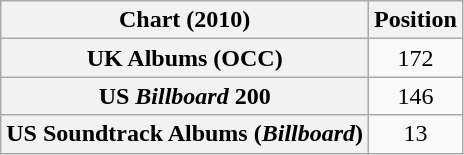<table class="wikitable sortable plainrowheaders">
<tr>
<th>Chart (2010)</th>
<th>Position</th>
</tr>
<tr>
<th scope="row">UK Albums (OCC)</th>
<td align="center">172</td>
</tr>
<tr>
<th scope="row">US <em>Billboard</em> 200</th>
<td align="center">146</td>
</tr>
<tr>
<th scope="row">US Soundtrack Albums (<em>Billboard</em>)</th>
<td align="center">13</td>
</tr>
</table>
